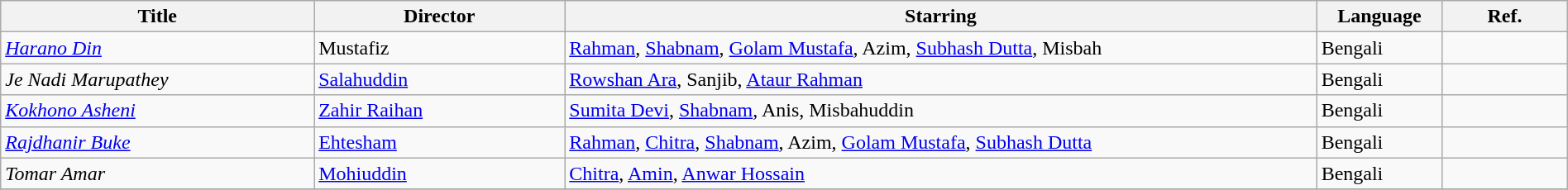<table class="wikitable sortable" style="width:100%;">
<tr>
<th style="width:20%;">Title</th>
<th style="width:16%;">Director</th>
<th style="width:48%;">Starring </th>
<th style="width:8%;">Language</th>
<th style="width:8%;">Ref.</th>
</tr>
<tr>
<td><em><a href='#'>Harano Din</a></em></td>
<td>Mustafiz</td>
<td><a href='#'>Rahman</a>, <a href='#'>Shabnam</a>, <a href='#'>Golam Mustafa</a>, Azim, <a href='#'>Subhash Dutta</a>, Misbah</td>
<td>Bengali</td>
<td></td>
</tr>
<tr>
<td><em>Je Nadi Marupathey</em></td>
<td><a href='#'>Salahuddin</a></td>
<td><a href='#'>Rowshan Ara</a>, Sanjib, <a href='#'>Ataur Rahman</a></td>
<td>Bengali</td>
<td></td>
</tr>
<tr>
<td><em><a href='#'>Kokhono Asheni</a></em></td>
<td><a href='#'>Zahir Raihan</a></td>
<td><a href='#'>Sumita Devi</a>, <a href='#'>Shabnam</a>, Anis, Misbahuddin</td>
<td>Bengali</td>
<td></td>
</tr>
<tr>
<td><em><a href='#'>Rajdhanir Buke</a></em></td>
<td><a href='#'>Ehtesham</a></td>
<td><a href='#'>Rahman</a>, <a href='#'>Chitra</a>, <a href='#'>Shabnam</a>, Azim, <a href='#'>Golam Mustafa</a>, <a href='#'>Subhash Dutta</a></td>
<td>Bengali</td>
<td></td>
</tr>
<tr>
<td><em>Tomar Amar</em></td>
<td><a href='#'>Mohiuddin</a></td>
<td><a href='#'>Chitra</a>, <a href='#'>Amin</a>, <a href='#'>Anwar Hossain</a></td>
<td>Bengali</td>
<td></td>
</tr>
<tr>
</tr>
</table>
